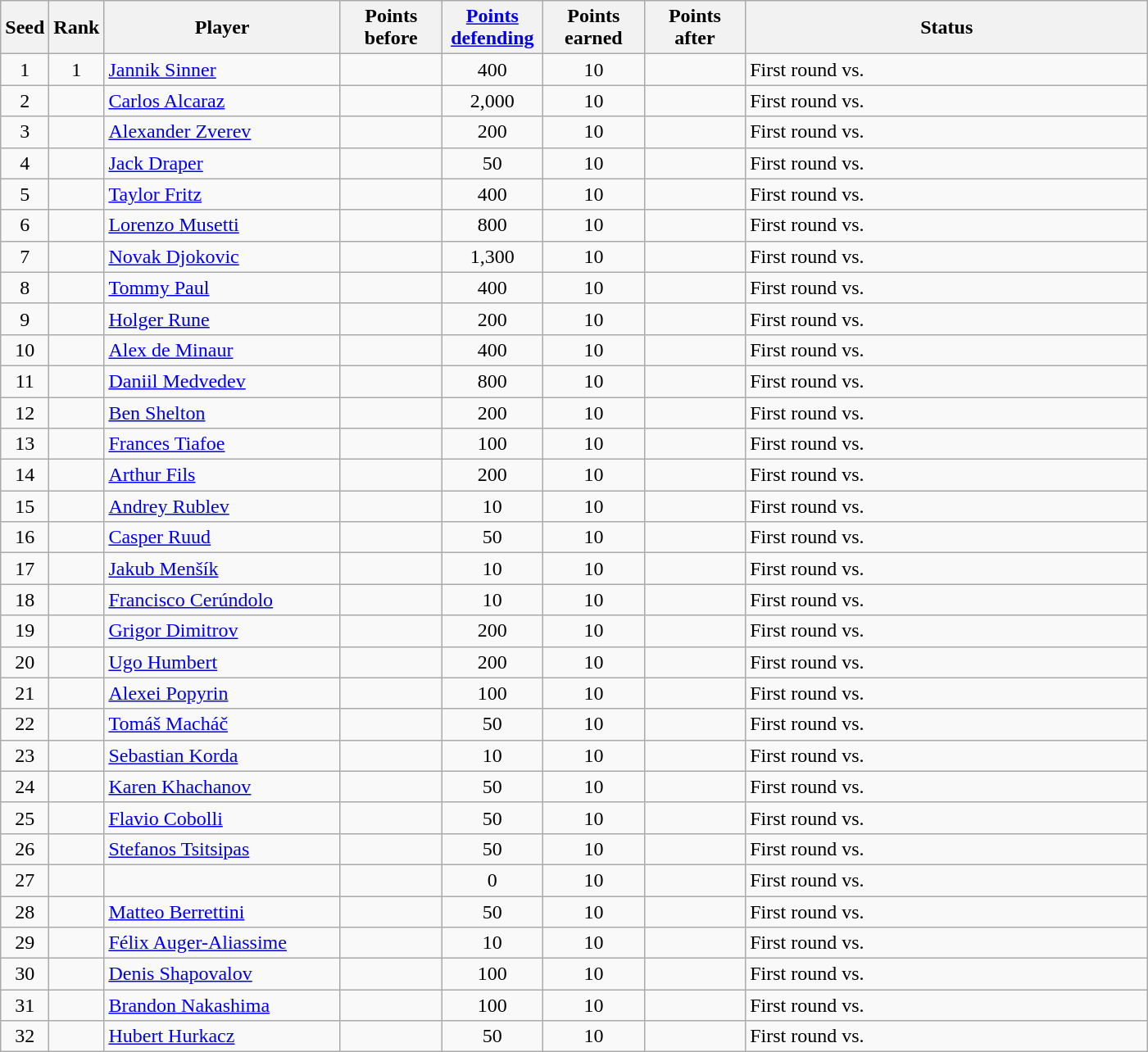<table class="wikitable sortable">
<tr>
<th style="width:30px;">Seed</th>
<th style="width:30px;">Rank</th>
<th style="width:185px;">Player</th>
<th style="width:75px;">Points before</th>
<th style="width:75px;"><a href='#'>Points defending</a></th>
<th style="width:75px;">Points earned</th>
<th style="width:75px;">Points after</th>
<th style="width:320px;">Status</th>
</tr>
<tr>
<td style="text-align:center;">1</td>
<td style="text-align:center;">1</td>
<td> <a href='#'>Jannik Sinner</a></td>
<td style="text-align:center;"></td>
<td style="text-align:center;">400</td>
<td style="text-align:center;">10</td>
<td style="text-align:center;"></td>
<td>First round vs. </td>
</tr>
<tr>
<td style="text-align:center;">2</td>
<td style="text-align:center;"></td>
<td> <a href='#'>Carlos Alcaraz</a></td>
<td style="text-align:center;"></td>
<td style="text-align:center;">2,000</td>
<td style="text-align:center;">10</td>
<td style="text-align:center;"></td>
<td>First round vs. </td>
</tr>
<tr>
<td style="text-align:center;">3</td>
<td style="text-align:center;"></td>
<td> <a href='#'>Alexander Zverev</a></td>
<td style="text-align:center;"></td>
<td style="text-align:center;">200</td>
<td style="text-align:center;">10</td>
<td style="text-align:center;"></td>
<td>First round vs. </td>
</tr>
<tr>
<td style="text-align:center;">4</td>
<td style="text-align:center;"></td>
<td> <a href='#'>Jack Draper</a></td>
<td style="text-align:center;"></td>
<td style="text-align:center;">50</td>
<td style="text-align:center;">10</td>
<td style="text-align:center;"></td>
<td>First round vs. </td>
</tr>
<tr>
<td style="text-align:center;">5</td>
<td style="text-align:center;"></td>
<td> <a href='#'>Taylor Fritz</a></td>
<td style="text-align:center;"></td>
<td style="text-align:center;">400</td>
<td style="text-align:center;">10</td>
<td style="text-align:center;"></td>
<td>First round vs. </td>
</tr>
<tr>
<td style="text-align:center;">6</td>
<td style="text-align:center;"></td>
<td> <a href='#'>Lorenzo Musetti</a></td>
<td style="text-align:center;"></td>
<td style="text-align:center;">800</td>
<td style="text-align:center;">10</td>
<td style="text-align:center;"></td>
<td>First round vs. </td>
</tr>
<tr>
<td style="text-align:center;">7</td>
<td style="text-align:center;"></td>
<td> <a href='#'>Novak Djokovic</a></td>
<td style="text-align:center;"></td>
<td style="text-align:center;">1,300</td>
<td style="text-align:center;">10</td>
<td style="text-align:center;"></td>
<td>First round vs. </td>
</tr>
<tr>
<td style="text-align:center;">8</td>
<td style="text-align:center;"></td>
<td> <a href='#'>Tommy Paul</a></td>
<td style="text-align:center;"></td>
<td style="text-align:center;">400</td>
<td style="text-align:center;">10</td>
<td style="text-align:center;"></td>
<td>First round vs. </td>
</tr>
<tr>
<td style="text-align:center;">9</td>
<td style="text-align:center;"></td>
<td> <a href='#'>Holger Rune</a></td>
<td style="text-align:center;"></td>
<td style="text-align:center;">200</td>
<td style="text-align:center;">10</td>
<td style="text-align:center;"></td>
<td>First round vs. </td>
</tr>
<tr>
<td style="text-align:center;">10</td>
<td style="text-align:center;"></td>
<td> <a href='#'>Alex de Minaur</a></td>
<td style="text-align:center;"></td>
<td style="text-align:center;">400</td>
<td style="text-align:center;">10</td>
<td style="text-align:center;"></td>
<td>First round vs. </td>
</tr>
<tr>
<td style="text-align:center;">11</td>
<td style="text-align:center;"></td>
<td> <a href='#'>Daniil Medvedev</a></td>
<td style="text-align:center;"></td>
<td style="text-align:center;">800</td>
<td style="text-align:center;">10</td>
<td style="text-align:center;"></td>
<td>First round vs. </td>
</tr>
<tr>
<td style="text-align:center;">12</td>
<td style="text-align:center;"></td>
<td> <a href='#'>Ben Shelton</a></td>
<td style="text-align:center;"></td>
<td style="text-align:center;">200</td>
<td style="text-align:center;">10</td>
<td style="text-align:center;"></td>
<td>First round vs. </td>
</tr>
<tr>
<td style="text-align:center;">13</td>
<td style="text-align:center;"></td>
<td> <a href='#'>Frances Tiafoe</a></td>
<td style="text-align:center;"></td>
<td style="text-align:center;">100</td>
<td style="text-align:center;">10</td>
<td style="text-align:center;"></td>
<td>First round vs. </td>
</tr>
<tr>
<td style="text-align:center;">14</td>
<td style="text-align:center;"></td>
<td> <a href='#'>Arthur Fils</a></td>
<td style="text-align:center;"></td>
<td style="text-align:center;">200</td>
<td style="text-align:center;">10</td>
<td style="text-align:center;"></td>
<td>First round vs. </td>
</tr>
<tr>
<td style="text-align:center;">15</td>
<td style="text-align:center;"></td>
<td> <a href='#'>Andrey Rublev</a></td>
<td style="text-align:center;"></td>
<td style="text-align:center;">10</td>
<td style="text-align:center;">10</td>
<td style="text-align:center;"></td>
<td>First round vs. </td>
</tr>
<tr>
<td style="text-align:center;">16</td>
<td style="text-align:center;"></td>
<td> <a href='#'>Casper Ruud</a></td>
<td style="text-align:center;"></td>
<td style="text-align:center;">50</td>
<td style="text-align:center;">10</td>
<td style="text-align:center;"></td>
<td>First round vs. </td>
</tr>
<tr>
<td style="text-align:center;">17</td>
<td style="text-align:center;"></td>
<td> <a href='#'>Jakub Menšík</a></td>
<td style="text-align:center;"></td>
<td style="text-align:center;">10</td>
<td style="text-align:center;">10</td>
<td style="text-align:center;"></td>
<td>First round vs. </td>
</tr>
<tr>
<td style="text-align:center;">18</td>
<td style="text-align:center;"></td>
<td> <a href='#'>Francisco Cerúndolo</a></td>
<td style="text-align:center;"></td>
<td style="text-align:center;">10</td>
<td style="text-align:center;">10</td>
<td style="text-align:center;"></td>
<td>First round vs. </td>
</tr>
<tr>
<td style="text-align:center;">19</td>
<td style="text-align:center;"></td>
<td> <a href='#'>Grigor Dimitrov</a></td>
<td style="text-align:center;"></td>
<td style="text-align:center;">200</td>
<td style="text-align:center;">10</td>
<td style="text-align:center;"></td>
<td>First round vs. </td>
</tr>
<tr>
<td style="text-align:center;">20</td>
<td style="text-align:center;"></td>
<td> <a href='#'>Ugo Humbert</a></td>
<td style="text-align:center;"></td>
<td style="text-align:center;">200</td>
<td style="text-align:center;">10</td>
<td style="text-align:center;"></td>
<td>First round vs. </td>
</tr>
<tr>
<td style="text-align:center;">21</td>
<td style="text-align:center;"></td>
<td> <a href='#'>Alexei Popyrin</a></td>
<td style="text-align:center;"></td>
<td style="text-align:center;">100</td>
<td style="text-align:center;">10</td>
<td style="text-align:center;"></td>
<td>First round vs. </td>
</tr>
<tr>
<td style="text-align:center;">22</td>
<td style="text-align:center;"></td>
<td> <a href='#'>Tomáš Macháč</a></td>
<td style="text-align:center;"></td>
<td style="text-align:center;">50</td>
<td style="text-align:center;">10</td>
<td style="text-align:center;"></td>
<td>First round vs. </td>
</tr>
<tr>
<td style="text-align:center;">23</td>
<td style="text-align:center;"></td>
<td> <a href='#'>Sebastian Korda</a></td>
<td style="text-align:center;"></td>
<td style="text-align:center;">10</td>
<td style="text-align:center;">10</td>
<td style="text-align:center;"></td>
<td>First round vs. </td>
</tr>
<tr>
<td style="text-align:center;">24</td>
<td style="text-align:center;"></td>
<td> <a href='#'>Karen Khachanov</a></td>
<td style="text-align:center;"></td>
<td style="text-align:center;">50</td>
<td style="text-align:center;">10</td>
<td style="text-align:center;"></td>
<td>First round vs. </td>
</tr>
<tr>
<td style="text-align:center;">25</td>
<td style="text-align:center;"></td>
<td> <a href='#'>Flavio Cobolli</a></td>
<td style="text-align:center;"></td>
<td style="text-align:center;">50</td>
<td style="text-align:center;">10</td>
<td style="text-align:center;"></td>
<td>First round vs. </td>
</tr>
<tr>
<td style="text-align:center;">26</td>
<td style="text-align:center;"></td>
<td> <a href='#'>Stefanos Tsitsipas</a></td>
<td style="text-align:center;"></td>
<td style="text-align:center;">50</td>
<td style="text-align:center;">10</td>
<td style="text-align:center;"></td>
<td>First round vs. </td>
</tr>
<tr>
<td style="text-align:center;">27</td>
<td style="text-align:center;"></td>
<td></td>
<td style="text-align:center;"></td>
<td style="text-align:center;">0</td>
<td style="text-align:center;">10</td>
<td style="text-align:center;"></td>
<td>First round vs. </td>
</tr>
<tr>
<td style="text-align:center;">28</td>
<td style="text-align:center;"></td>
<td> <a href='#'>Matteo Berrettini</a></td>
<td style="text-align:center;"></td>
<td style="text-align:center;">50</td>
<td style="text-align:center;">10</td>
<td style="text-align:center;"></td>
<td>First round vs. </td>
</tr>
<tr>
<td style="text-align:center;">29</td>
<td style="text-align:center;"></td>
<td> <a href='#'>Félix Auger-Aliassime</a></td>
<td style="text-align:center;"></td>
<td style="text-align:center;">10</td>
<td style="text-align:center;">10</td>
<td style="text-align:center;"></td>
<td>First round vs. </td>
</tr>
<tr>
<td style="text-align:center;">30</td>
<td style="text-align:center;"></td>
<td> <a href='#'>Denis Shapovalov</a></td>
<td style="text-align:center;"></td>
<td style="text-align:center;">100</td>
<td style="text-align:center;">10</td>
<td style="text-align:center;"></td>
<td>First round vs. </td>
</tr>
<tr>
<td style="text-align:center;">31</td>
<td style="text-align:center;"></td>
<td> <a href='#'>Brandon Nakashima</a></td>
<td style="text-align:center;"></td>
<td style="text-align:center;">100</td>
<td style="text-align:center;">10</td>
<td style="text-align:center;"></td>
<td>First round vs. </td>
</tr>
<tr>
<td style="text-align:center;">32</td>
<td style="text-align:center;"></td>
<td> <a href='#'>Hubert Hurkacz</a></td>
<td style="text-align:center;"></td>
<td style="text-align:center;">50</td>
<td style="text-align:center;">10</td>
<td style="text-align:center;"></td>
<td>First round vs. </td>
</tr>
</table>
